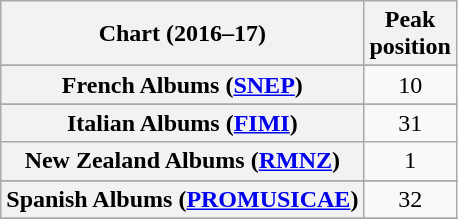<table class="wikitable sortable plainrowheaders" style="text-align:center">
<tr>
<th scope="col">Chart (2016–17)</th>
<th scope="col">Peak<br> position</th>
</tr>
<tr>
</tr>
<tr>
</tr>
<tr>
</tr>
<tr>
</tr>
<tr>
</tr>
<tr>
</tr>
<tr>
<th scope="row">French Albums (<a href='#'>SNEP</a>)</th>
<td>10</td>
</tr>
<tr>
</tr>
<tr>
</tr>
<tr>
<th scope="row">Italian Albums (<a href='#'>FIMI</a>)</th>
<td>31</td>
</tr>
<tr>
<th scope="row">New Zealand Albums (<a href='#'>RMNZ</a>)</th>
<td>1</td>
</tr>
<tr>
</tr>
<tr>
</tr>
<tr>
<th scope="row">Spanish Albums (<a href='#'>PROMUSICAE</a>)</th>
<td>32</td>
</tr>
<tr>
</tr>
<tr>
</tr>
<tr>
</tr>
<tr>
</tr>
<tr>
</tr>
</table>
